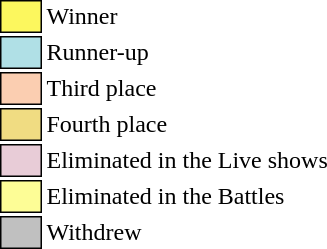<table class="toccolours" style="font-size: 100%; white-space: nowrap;">
<tr>
<td style="background-color:#FCF75E; border: 1px solid black">      </td>
<td>Winner</td>
</tr>
<tr>
<td style="background-color:#B0E0E6; border: 1px solid black">      </td>
<td>Runner-up</td>
</tr>
<tr>
<td style="background-color:#FBCEB1; border: 1px solid black">      </td>
<td>Third place</td>
</tr>
<tr>
<td style="background-color:#F0DC82; border: 1px solid black">      </td>
<td>Fourth place</td>
</tr>
<tr>
<td style="background-color:#E8CCD7; border: 1px solid black">      </td>
<td>Eliminated in the Live shows</td>
</tr>
<tr>
<td style="background-color:#FDFD96; border: 1px solid black">      </td>
<td>Eliminated in the Battles</td>
</tr>
<tr>
<td style="background-color:silver; border: 1px solid black">      </td>
<td>Withdrew</td>
</tr>
<tr>
</tr>
</table>
